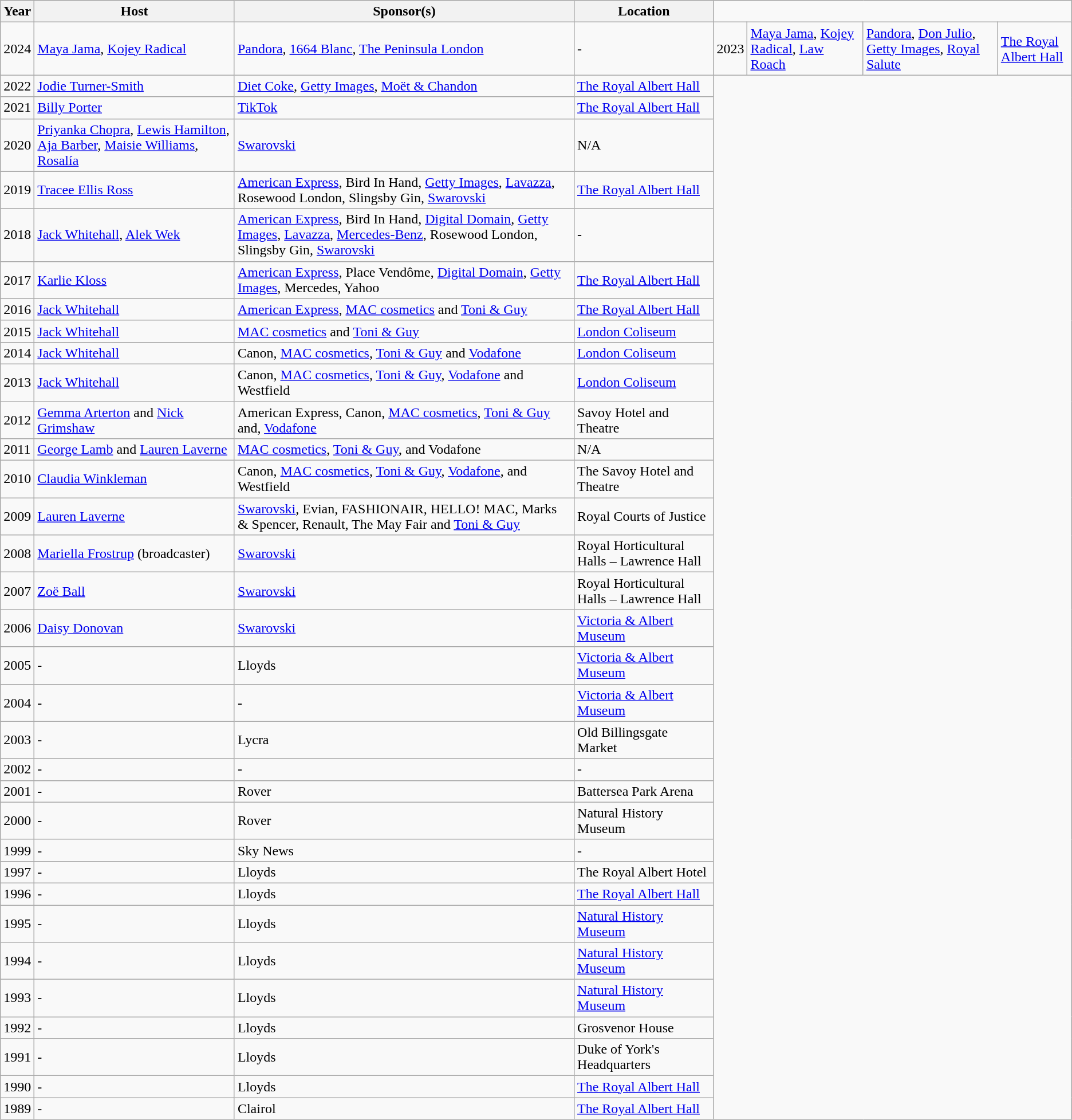<table class="wikitable">
<tr>
<th>Year</th>
<th>Host</th>
<th>Sponsor(s)</th>
<th>Location</th>
</tr>
<tr>
<td>2024</td>
<td><a href='#'>Maya Jama</a>, <a href='#'>Kojey Radical</a></td>
<td><a href='#'>Pandora</a>, <a href='#'>1664 Blanc</a>, <a href='#'>The Peninsula London</a></td>
<td>-</td>
<td>2023</td>
<td><a href='#'>Maya Jama</a>, <a href='#'>Kojey Radical</a>, <a href='#'>Law Roach</a></td>
<td><a href='#'>Pandora</a>, <a href='#'>Don Julio</a>, <a href='#'>Getty Images</a>, <a href='#'>Royal Salute</a></td>
<td><a href='#'>The Royal Albert Hall</a></td>
</tr>
<tr>
<td>2022</td>
<td><a href='#'>Jodie Turner-Smith</a></td>
<td><a href='#'>Diet Coke</a>, <a href='#'>Getty Images</a>, <a href='#'>Moët & Chandon</a></td>
<td><a href='#'>The Royal Albert Hall</a></td>
</tr>
<tr>
<td>2021</td>
<td><a href='#'>Billy Porter</a></td>
<td><a href='#'>TikTok</a></td>
<td><a href='#'>The Royal Albert Hall</a></td>
</tr>
<tr>
<td>2020</td>
<td><a href='#'>Priyanka Chopra</a>, <a href='#'>Lewis Hamilton</a>, <a href='#'>Aja Barber</a>, <a href='#'>Maisie Williams</a>, <a href='#'>Rosalía</a></td>
<td><a href='#'>Swarovski</a></td>
<td>N/A</td>
</tr>
<tr>
<td>2019</td>
<td><a href='#'>Tracee Ellis Ross</a></td>
<td><a href='#'>American Express</a>, Bird In Hand, <a href='#'>Getty Images</a>, <a href='#'>Lavazza</a>, Rosewood London, Slingsby Gin, <a href='#'>Swarovski</a></td>
<td><a href='#'>The Royal Albert Hall</a></td>
</tr>
<tr>
<td>2018</td>
<td><a href='#'>Jack Whitehall</a>, <a href='#'>Alek Wek</a></td>
<td><a href='#'>American Express</a>, Bird In Hand, <a href='#'>Digital Domain</a>, <a href='#'>Getty Images</a>, <a href='#'>Lavazza</a>, <a href='#'>Mercedes-Benz</a>, Rosewood London, Slingsby Gin, <a href='#'>Swarovski</a></td>
<td>-</td>
</tr>
<tr>
<td>2017</td>
<td><a href='#'>Karlie Kloss</a></td>
<td><a href='#'>American Express</a>, Place Vendôme, <a href='#'>Digital Domain</a>, <a href='#'>Getty Images</a>, Mercedes, Yahoo</td>
<td><a href='#'>The Royal Albert Hall</a></td>
</tr>
<tr>
<td>2016</td>
<td><a href='#'>Jack Whitehall</a></td>
<td><a href='#'>American Express</a>, <a href='#'>MAC cosmetics</a> and <a href='#'>Toni & Guy</a></td>
<td><a href='#'>The Royal Albert Hall</a></td>
</tr>
<tr>
<td>2015</td>
<td><a href='#'>Jack Whitehall</a></td>
<td><a href='#'>MAC cosmetics</a> and <a href='#'>Toni & Guy</a></td>
<td><a href='#'>London Coliseum</a></td>
</tr>
<tr>
<td>2014</td>
<td><a href='#'>Jack Whitehall</a></td>
<td>Canon, <a href='#'>MAC cosmetics</a>, <a href='#'>Toni & Guy</a> and <a href='#'>Vodafone</a></td>
<td><a href='#'>London Coliseum</a></td>
</tr>
<tr>
<td>2013</td>
<td><a href='#'>Jack Whitehall</a></td>
<td>Canon, <a href='#'>MAC cosmetics</a>, <a href='#'>Toni & Guy</a>, <a href='#'>Vodafone</a> and Westfield</td>
<td><a href='#'>London Coliseum</a></td>
</tr>
<tr>
<td>2012</td>
<td><a href='#'>Gemma Arterton</a> and <a href='#'>Nick Grimshaw</a></td>
<td>American Express, Canon, <a href='#'>MAC cosmetics</a>, <a href='#'>Toni & Guy</a> and, <a href='#'>Vodafone</a></td>
<td>Savoy Hotel and Theatre</td>
</tr>
<tr>
<td>2011</td>
<td><a href='#'>George Lamb</a> and <a href='#'>Lauren Laverne</a></td>
<td><a href='#'>MAC cosmetics</a>, <a href='#'>Toni & Guy</a>, and Vodafone</td>
<td>N/A</td>
</tr>
<tr>
<td>2010</td>
<td><a href='#'>Claudia Winkleman</a></td>
<td>Canon, <a href='#'>MAC cosmetics</a>, <a href='#'>Toni & Guy</a>, <a href='#'>Vodafone</a>, and Westfield</td>
<td>The Savoy Hotel and Theatre</td>
</tr>
<tr>
<td>2009</td>
<td><a href='#'>Lauren Laverne</a></td>
<td><a href='#'>Swarovski</a>, Evian, FASHIONAIR, HELLO! MAC, Marks & Spencer, Renault, The May Fair and <a href='#'>Toni & Guy</a></td>
<td>Royal Courts of Justice</td>
</tr>
<tr>
<td>2008</td>
<td><a href='#'>Mariella Frostrup</a> (broadcaster)</td>
<td><a href='#'>Swarovski</a></td>
<td>Royal Horticultural Halls – Lawrence Hall</td>
</tr>
<tr>
<td>2007</td>
<td><a href='#'>Zoë Ball</a></td>
<td><a href='#'>Swarovski</a></td>
<td>Royal Horticultural Halls – Lawrence Hall</td>
</tr>
<tr>
<td>2006</td>
<td><a href='#'>Daisy Donovan</a></td>
<td><a href='#'>Swarovski</a></td>
<td><a href='#'>Victoria & Albert Museum</a></td>
</tr>
<tr>
<td>2005</td>
<td>-</td>
<td>Lloyds</td>
<td><a href='#'>Victoria & Albert Museum</a></td>
</tr>
<tr>
<td>2004</td>
<td>-</td>
<td>-</td>
<td><a href='#'>Victoria & Albert Museum</a></td>
</tr>
<tr>
<td>2003</td>
<td>-</td>
<td>Lycra</td>
<td>Old Billingsgate Market</td>
</tr>
<tr>
<td>2002</td>
<td>-</td>
<td>-</td>
<td>-</td>
</tr>
<tr>
<td>2001</td>
<td>-</td>
<td>Rover</td>
<td>Battersea Park Arena</td>
</tr>
<tr>
<td>2000</td>
<td>-</td>
<td>Rover</td>
<td>Natural History Museum</td>
</tr>
<tr>
<td>1999</td>
<td>-</td>
<td>Sky News</td>
<td>-</td>
</tr>
<tr>
<td>1997</td>
<td>-</td>
<td>Lloyds</td>
<td>The Royal Albert Hotel</td>
</tr>
<tr>
<td>1996</td>
<td>-</td>
<td>Lloyds</td>
<td><a href='#'>The Royal Albert Hall</a></td>
</tr>
<tr>
<td>1995</td>
<td>-</td>
<td>Lloyds</td>
<td><a href='#'>Natural History Museum</a></td>
</tr>
<tr>
<td>1994</td>
<td>-</td>
<td>Lloyds</td>
<td><a href='#'>Natural History Museum</a></td>
</tr>
<tr>
<td>1993</td>
<td>-</td>
<td>Lloyds</td>
<td><a href='#'>Natural History Museum</a></td>
</tr>
<tr>
<td>1992</td>
<td>-</td>
<td>Lloyds</td>
<td>Grosvenor House</td>
</tr>
<tr>
<td>1991</td>
<td>-</td>
<td>Lloyds</td>
<td>Duke of York's Headquarters</td>
</tr>
<tr>
<td>1990</td>
<td>-</td>
<td>Lloyds</td>
<td><a href='#'>The Royal Albert Hall</a></td>
</tr>
<tr>
<td>1989</td>
<td>-</td>
<td>Clairol</td>
<td><a href='#'>The Royal Albert Hall</a></td>
</tr>
</table>
